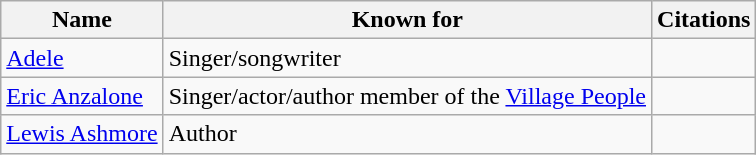<table class="wikitable">
<tr>
<th>Name</th>
<th>Known for</th>
<th>Citations</th>
</tr>
<tr>
<td><a href='#'>Adele</a></td>
<td>Singer/songwriter</td>
<td></td>
</tr>
<tr>
<td><a href='#'>Eric Anzalone</a></td>
<td>Singer/actor/author member of the <a href='#'>Village People</a></td>
<td></td>
</tr>
<tr>
<td><a href='#'>Lewis Ashmore</a></td>
<td>Author</td>
<td></td>
</tr>
</table>
